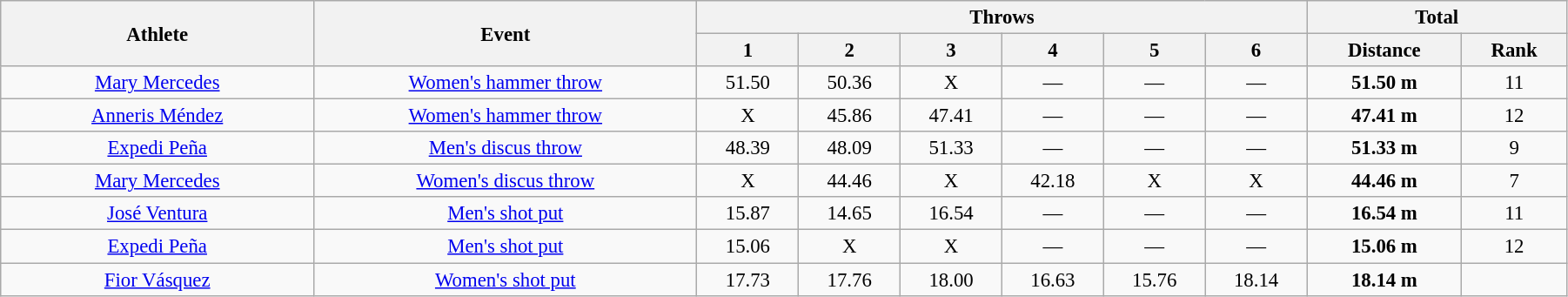<table class="wikitable" style="font-size:95%; text-align:center;" width="95%">
<tr>
<th rowspan="2">Athlete</th>
<th rowspan="2">Event</th>
<th colspan="6">Throws</th>
<th colspan="2">Total</th>
</tr>
<tr>
<th>1</th>
<th>2</th>
<th>3</th>
<th>4</th>
<th>5</th>
<th>6</th>
<th>Distance</th>
<th>Rank</th>
</tr>
<tr>
<td width=20%><a href='#'>Mary Mercedes</a></td>
<td><a href='#'>Women's hammer throw</a></td>
<td>51.50</td>
<td>50.36</td>
<td>X</td>
<td>—</td>
<td>—</td>
<td>—</td>
<td><strong>51.50 m </strong></td>
<td>11</td>
</tr>
<tr>
<td width=20%><a href='#'>Anneris Méndez</a></td>
<td><a href='#'>Women's hammer throw</a></td>
<td>X</td>
<td>45.86</td>
<td>47.41</td>
<td>—</td>
<td>—</td>
<td>—</td>
<td><strong>47.41 m </strong></td>
<td>12</td>
</tr>
<tr>
<td width=20%><a href='#'>Expedi Peña</a></td>
<td><a href='#'>Men's discus throw</a></td>
<td>48.39</td>
<td>48.09</td>
<td>51.33</td>
<td>—</td>
<td>—</td>
<td>—</td>
<td><strong>51.33 m </strong></td>
<td>9</td>
</tr>
<tr>
<td width=20%><a href='#'>Mary Mercedes</a></td>
<td><a href='#'>Women's discus throw</a></td>
<td>X</td>
<td>44.46</td>
<td>X</td>
<td>42.18</td>
<td>X</td>
<td>X</td>
<td><strong>44.46 m </strong></td>
<td>7</td>
</tr>
<tr>
<td width=20%><a href='#'>José Ventura</a></td>
<td><a href='#'>Men's shot put</a></td>
<td>15.87</td>
<td>14.65</td>
<td>16.54</td>
<td>—</td>
<td>—</td>
<td>—</td>
<td><strong>16.54 m </strong></td>
<td>11</td>
</tr>
<tr>
<td width=20%><a href='#'>Expedi Peña</a></td>
<td><a href='#'>Men's shot put</a></td>
<td>15.06</td>
<td>X</td>
<td>X</td>
<td>—</td>
<td>—</td>
<td>—</td>
<td><strong>15.06 m </strong></td>
<td>12</td>
</tr>
<tr>
<td width=20%><a href='#'>Fior Vásquez</a></td>
<td><a href='#'>Women's shot put</a></td>
<td>17.73</td>
<td>17.76</td>
<td>18.00</td>
<td>16.63</td>
<td>15.76</td>
<td>18.14</td>
<td><strong>18.14 m </strong></td>
<td></td>
</tr>
</table>
